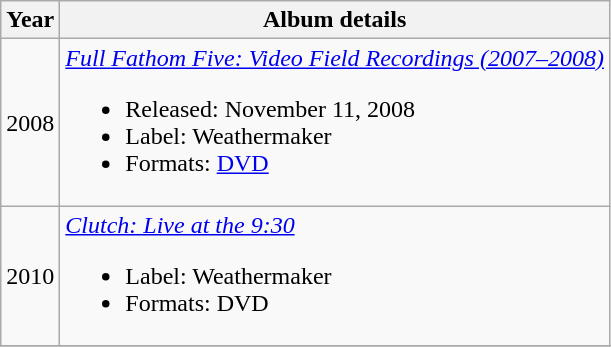<table class="wikitable" border="1">
<tr>
<th>Year</th>
<th>Album details</th>
</tr>
<tr>
<td align="center">2008</td>
<td><em><a href='#'>Full Fathom Five: Video Field Recordings (2007–2008)</a></em><br><ul><li>Released: November 11, 2008</li><li>Label: Weathermaker</li><li>Formats: <a href='#'>DVD</a></li></ul></td>
</tr>
<tr>
<td align="center">2010</td>
<td><em><a href='#'>Clutch: Live at the 9:30</a></em><br><ul><li>Label: Weathermaker</li><li>Formats: DVD</li></ul></td>
</tr>
<tr>
</tr>
</table>
